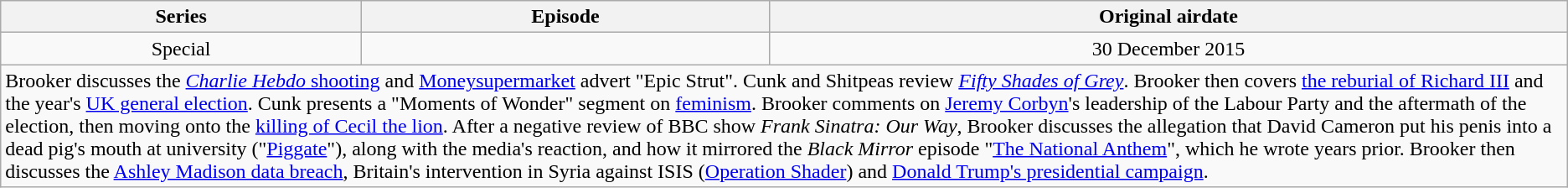<table class="wikitable" style="text-align:center">
<tr>
<th>Series</th>
<th>Episode</th>
<th>Original airdate</th>
</tr>
<tr>
<td>Special</td>
<td></td>
<td>30 December 2015</td>
</tr>
<tr>
<td colspan="3" align="left">Brooker discusses the <a href='#'><em>Charlie Hebdo</em> shooting</a> and <a href='#'>Moneysupermarket</a> advert "Epic Strut". Cunk and Shitpeas review <em><a href='#'>Fifty Shades of Grey</a></em>. Brooker then covers <a href='#'>the reburial of Richard III</a> and the year's <a href='#'>UK general election</a>. Cunk presents a "Moments of Wonder" segment on <a href='#'>feminism</a>. Brooker comments on <a href='#'>Jeremy Corbyn</a>'s leadership of the Labour Party and the aftermath of the election, then moving onto the <a href='#'>killing of Cecil the lion</a>. After a negative review of BBC show <em>Frank Sinatra: Our Way</em>, Brooker discusses the allegation that David Cameron put his penis into a dead pig's mouth at university ("<a href='#'>Piggate</a>"), along with the media's reaction, and how it mirrored the <em>Black Mirror</em> episode "<a href='#'>The National Anthem</a>", which he wrote years prior. Brooker then discusses the <a href='#'>Ashley Madison data breach</a>, Britain's intervention in Syria against ISIS (<a href='#'>Operation Shader</a>) and <a href='#'>Donald Trump's presidential campaign</a>.</td>
</tr>
</table>
